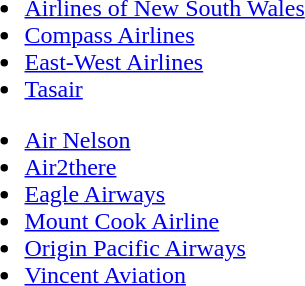<table style="width:75%;">
<tr>
<td style="width:45%; vertical-align:top;"><br><strong></strong><ul><li><a href='#'>Airlines of New South Wales</a></li><li><a href='#'>Compass Airlines</a></li><li><a href='#'>East-West Airlines</a></li><li><a href='#'>Tasair</a></li></ul><strong></strong><ul><li><a href='#'>Air Nelson</a></li><li><a href='#'>Air2there</a></li><li><a href='#'>Eagle Airways</a></li><li><a href='#'>Mount Cook Airline</a></li><li><a href='#'>Origin Pacific Airways</a></li><li><a href='#'>Vincent Aviation</a></li></ul></td>
</tr>
</table>
